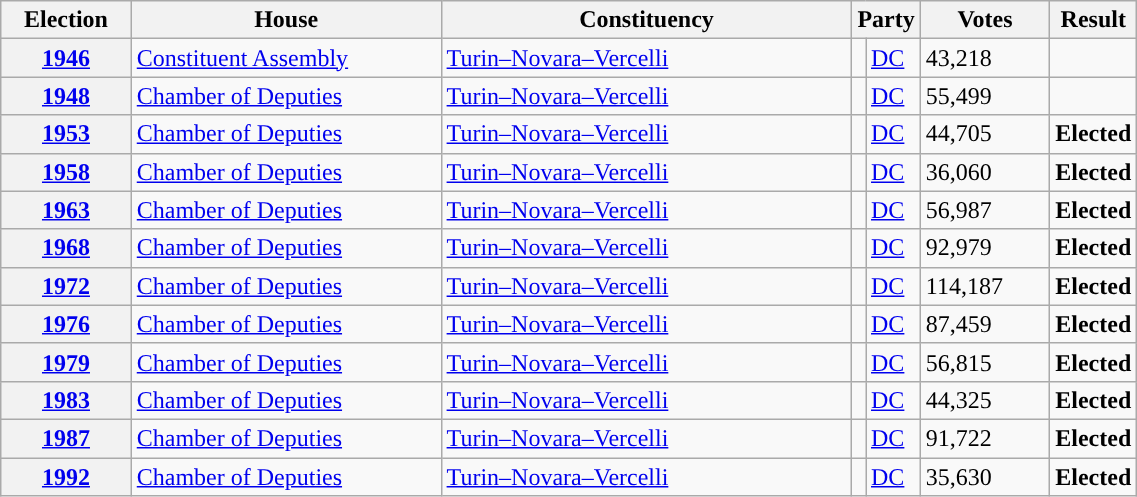<table class=wikitable style="width:60%; border:1px #AAAAFF solid">
<tr>
<th width=12%>Election</th>
<th width=30%>House</th>
<th width=40%>Constituency</th>
<th width=5% colspan="2">Party</th>
<th width=12%>Votes</th>
<th width=12%>Result</th>
</tr>
<tr>
<th><a href='#'>1946</a></th>
<td><a href='#'>Constituent Assembly</a></td>
<td><a href='#'>Turin–Novara–Vercelli</a></td>
<td></td>
<td><a href='#'>DC</a></td>
<td>43,218</td>
<td></td>
</tr>
<tr>
<th><a href='#'>1948</a></th>
<td><a href='#'>Chamber of Deputies</a></td>
<td><a href='#'>Turin–Novara–Vercelli</a></td>
<td></td>
<td><a href='#'>DC</a></td>
<td>55,499</td>
<td></td>
</tr>
<tr>
<th><a href='#'>1953</a></th>
<td><a href='#'>Chamber of Deputies</a></td>
<td><a href='#'>Turin–Novara–Vercelli</a></td>
<td></td>
<td><a href='#'>DC</a></td>
<td>44,705</td>
<td> <strong>Elected</strong></td>
</tr>
<tr>
<th><a href='#'>1958</a></th>
<td><a href='#'>Chamber of Deputies</a></td>
<td><a href='#'>Turin–Novara–Vercelli</a></td>
<td></td>
<td><a href='#'>DC</a></td>
<td>36,060</td>
<td> <strong>Elected</strong></td>
</tr>
<tr>
<th><a href='#'>1963</a></th>
<td><a href='#'>Chamber of Deputies</a></td>
<td><a href='#'>Turin–Novara–Vercelli</a></td>
<td></td>
<td><a href='#'>DC</a></td>
<td>56,987</td>
<td> <strong>Elected</strong></td>
</tr>
<tr>
<th><a href='#'>1968</a></th>
<td><a href='#'>Chamber of Deputies</a></td>
<td><a href='#'>Turin–Novara–Vercelli</a></td>
<td></td>
<td><a href='#'>DC</a></td>
<td>92,979</td>
<td> <strong>Elected</strong></td>
</tr>
<tr>
<th><a href='#'>1972</a></th>
<td><a href='#'>Chamber of Deputies</a></td>
<td><a href='#'>Turin–Novara–Vercelli</a></td>
<td></td>
<td><a href='#'>DC</a></td>
<td>114,187</td>
<td> <strong>Elected</strong></td>
</tr>
<tr>
<th><a href='#'>1976</a></th>
<td><a href='#'>Chamber of Deputies</a></td>
<td><a href='#'>Turin–Novara–Vercelli</a></td>
<td></td>
<td><a href='#'>DC</a></td>
<td>87,459</td>
<td> <strong>Elected</strong></td>
</tr>
<tr>
<th><a href='#'>1979</a></th>
<td><a href='#'>Chamber of Deputies</a></td>
<td><a href='#'>Turin–Novara–Vercelli</a></td>
<td></td>
<td><a href='#'>DC</a></td>
<td>56,815</td>
<td> <strong>Elected</strong></td>
</tr>
<tr>
<th><a href='#'>1983</a></th>
<td><a href='#'>Chamber of Deputies</a></td>
<td><a href='#'>Turin–Novara–Vercelli</a></td>
<td></td>
<td><a href='#'>DC</a></td>
<td>44,325</td>
<td> <strong>Elected</strong></td>
</tr>
<tr>
<th><a href='#'>1987</a></th>
<td><a href='#'>Chamber of Deputies</a></td>
<td><a href='#'>Turin–Novara–Vercelli</a></td>
<td></td>
<td><a href='#'>DC</a></td>
<td>91,722</td>
<td> <strong>Elected</strong></td>
</tr>
<tr>
<th><a href='#'>1992</a></th>
<td><a href='#'>Chamber of Deputies</a></td>
<td><a href='#'>Turin–Novara–Vercelli</a></td>
<td></td>
<td><a href='#'>DC</a></td>
<td>35,630</td>
<td> <strong>Elected</strong></td>
</tr>
</table>
